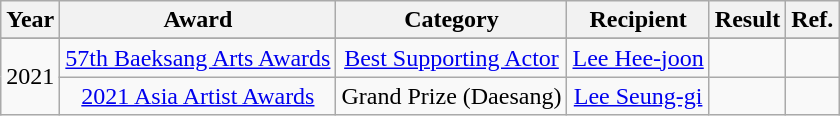<table class="wikitable sortable plainrowheaders" style="text-align:center;">
<tr>
<th>Year</th>
<th>Award</th>
<th>Category</th>
<th>Recipient</th>
<th>Result</th>
<th>Ref.</th>
</tr>
<tr>
</tr>
<tr>
<td rowspan="2">2021</td>
<td><a href='#'>57th Baeksang Arts Awards</a></td>
<td><a href='#'>Best Supporting Actor</a></td>
<td><a href='#'>Lee Hee-joon</a></td>
<td></td>
<td></td>
</tr>
<tr>
<td><a href='#'>2021 Asia Artist Awards</a></td>
<td>Grand Prize (Daesang)</td>
<td><a href='#'>Lee Seung-gi</a></td>
<td></td>
<td></td>
</tr>
</table>
